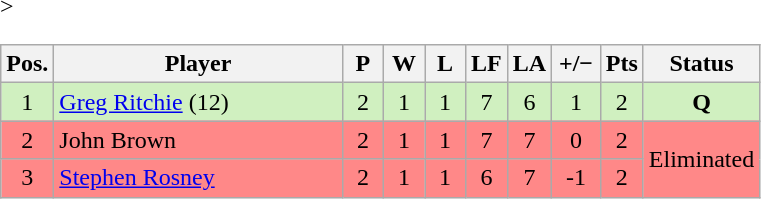<table class="wikitable" style="text-align:center; margin: 1em auto 1em auto, align:left">
<tr>
<th width=20>Pos.</th>
<th width=185>Player</th>
<th width=20>P</th>
<th width=20>W</th>
<th width=20>L</th>
<th width=20>LF</th>
<th width=20>LA</th>
<th width=25>+/−</th>
<th width=20>Pts</th>
<th width=70>Status</th>
</tr>
<tr style="background:#D0F0C0;" -->>
<td>1</td>
<td align=left> <a href='#'>Greg Ritchie</a> (12)</td>
<td>2</td>
<td>1</td>
<td>1</td>
<td>7</td>
<td>6</td>
<td>1</td>
<td>2</td>
<td rowspan=1><strong>Q</strong></td>
</tr>
<tr style="background:#FF8888; -->">
<td>2</td>
<td align=left> John Brown</td>
<td>2</td>
<td>1</td>
<td>1</td>
<td>7</td>
<td>7</td>
<td>0</td>
<td>2</td>
<td rowspan=2>Eliminated</td>
</tr>
<tr style="background:#FF8888; -->">
<td>3</td>
<td align=left> <a href='#'>Stephen Rosney</a></td>
<td>2</td>
<td>1</td>
<td>1</td>
<td>6</td>
<td>7</td>
<td>-1</td>
<td>2</td>
</tr>
</table>
